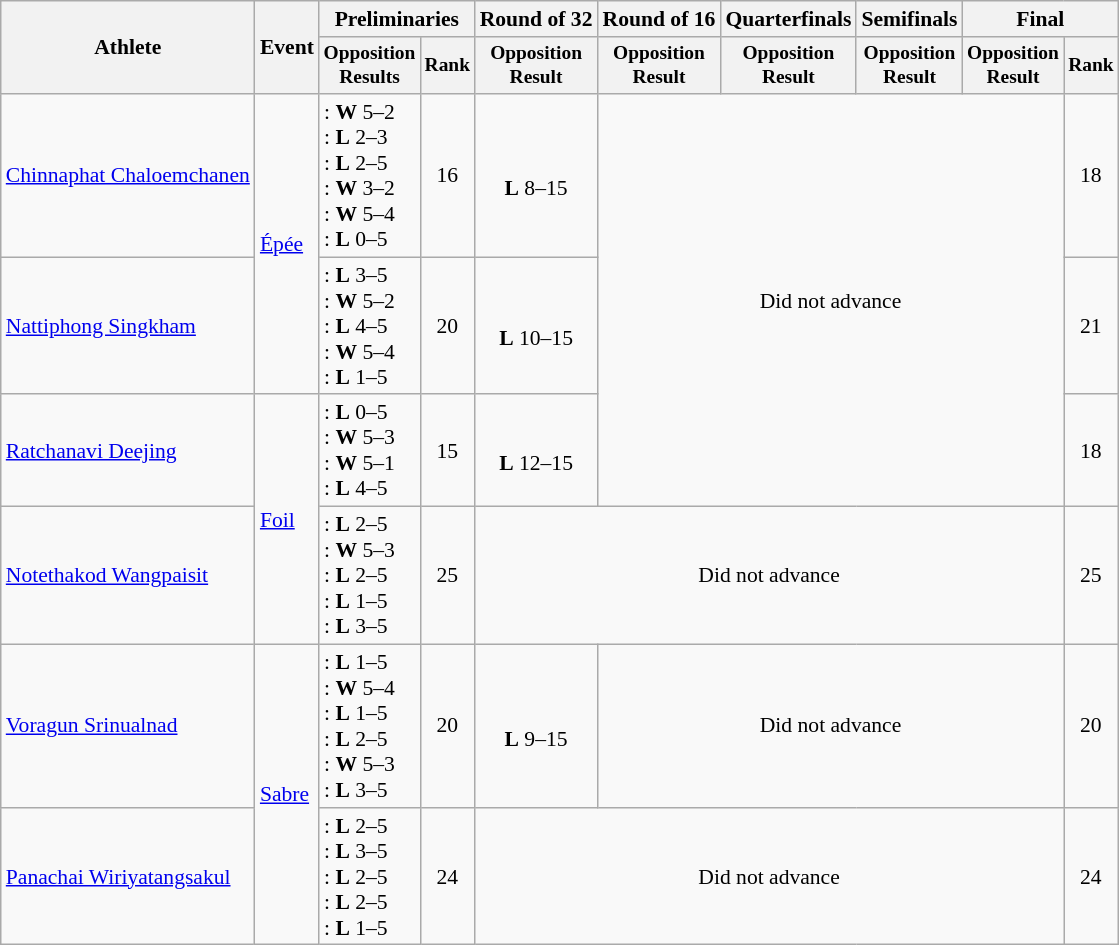<table class="wikitable" style="font-size:90%">
<tr>
<th rowspan=2>Athlete</th>
<th rowspan=2>Event</th>
<th colspan=2>Preliminaries</th>
<th>Round of 32</th>
<th>Round of 16</th>
<th>Quarterfinals</th>
<th>Semifinals</th>
<th colspan=2>Final</th>
</tr>
<tr style="font-size:90%">
<th>Opposition<br>Results</th>
<th>Rank</th>
<th>Opposition<br>Result</th>
<th>Opposition<br>Result</th>
<th>Opposition<br>Result</th>
<th>Opposition<br>Result</th>
<th>Opposition<br>Result</th>
<th>Rank</th>
</tr>
<tr align=center>
<td align=left><a href='#'>Chinnaphat Chaloemchanen</a></td>
<td rowspan=2 align=left><a href='#'>Épée</a></td>
<td align=left>: <strong>W</strong> 5–2<br>: <strong>L</strong> 2–3<br>: <strong>L</strong> 2–5<br>: <strong>W</strong> 3–2<br>: <strong>W</strong> 5–4<br>: <strong>L</strong> 0–5</td>
<td>16 <strong></strong></td>
<td><br><strong>L</strong> 8–15</td>
<td rowspan=3 colspan=4>Did not advance</td>
<td>18</td>
</tr>
<tr align=center>
<td align=left><a href='#'>Nattiphong Singkham</a></td>
<td align=left>: <strong>L</strong> 3–5<br>: <strong>W</strong> 5–2<br>: <strong>L</strong> 4–5<br>: <strong>W</strong> 5–4<br>: <strong>L</strong> 1–5</td>
<td>20 <strong></strong></td>
<td><br><strong>L</strong> 10–15</td>
<td>21</td>
</tr>
<tr align=center>
<td align=left><a href='#'>Ratchanavi Deejing</a></td>
<td rowspan=2 align=left><a href='#'>Foil</a></td>
<td align=left>: <strong>L</strong> 0–5<br>: <strong>W</strong> 5–3<br>: <strong>W</strong> 5–1<br>: <strong>L</strong> 4–5</td>
<td>15 <strong></strong></td>
<td><br><strong>L</strong> 12–15</td>
<td>18</td>
</tr>
<tr align=center>
<td align=left><a href='#'>Notethakod Wangpaisit</a></td>
<td align=left>: <strong>L</strong> 2–5<br>: <strong>W</strong> 5–3<br>: <strong>L</strong> 2–5<br>: <strong>L</strong> 1–5<br>: <strong>L</strong> 3–5</td>
<td>25</td>
<td colspan=5>Did not advance</td>
<td>25</td>
</tr>
<tr align=center>
<td align=left><a href='#'>Voragun Srinualnad</a></td>
<td rowspan=2 align=left><a href='#'>Sabre</a></td>
<td align=left>: <strong>L</strong> 1–5<br>: <strong>W</strong> 5–4<br>: <strong>L</strong> 1–5<br>: <strong>L</strong> 2–5<br>: <strong>W</strong> 5–3<br>: <strong>L</strong> 3–5</td>
<td>20 <strong></strong></td>
<td><br><strong>L</strong> 9–15</td>
<td colspan=4>Did not advance</td>
<td>20</td>
</tr>
<tr align=center>
<td align=left><a href='#'>Panachai Wiriyatangsakul</a></td>
<td align=left>: <strong>L</strong> 2–5<br>: <strong>L</strong> 3–5<br>: <strong>L</strong> 2–5<br>: <strong>L</strong> 2–5<br>: <strong>L</strong> 1–5</td>
<td>24</td>
<td colspan=5>Did not advance</td>
<td>24</td>
</tr>
</table>
